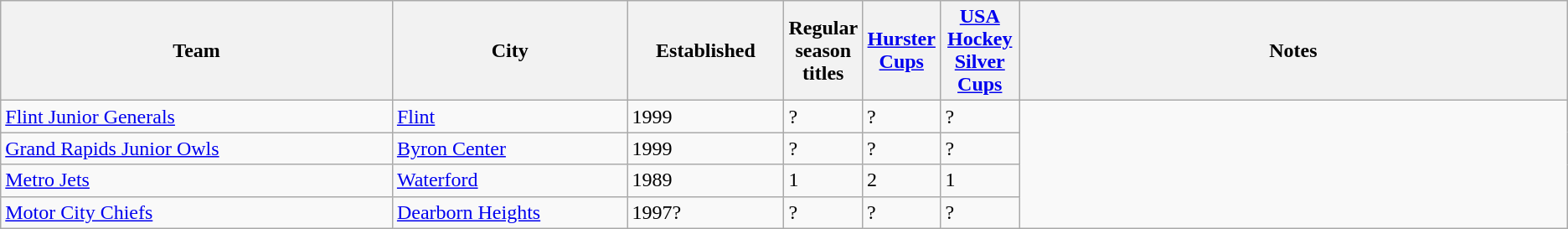<table class="wikitable">
<tr>
<th bgcolor="#DDDDFF" width="25%">Team</th>
<th bgcolor="#DDDDFF" width="15%">City</th>
<th bgcolor="#DDDDFF" width="10%">Established</th>
<th bgcolor="#DDDDFF" width="5%">Regular season titles</th>
<th bgcolor="#DDDDFF" width="5%"><a href='#'>Hurster Cups</a></th>
<th bgcolor="#DDDDFF" width="5%"><a href='#'>USA Hockey Silver Cups</a></th>
<th bgcolor="#DDDDFF" width="35%">Notes</th>
</tr>
<tr>
<td><a href='#'>Flint Junior Generals</a></td>
<td><a href='#'>Flint</a></td>
<td>1999</td>
<td>?</td>
<td>?</td>
<td>?</td>
</tr>
<tr>
<td><a href='#'>Grand Rapids Junior Owls</a></td>
<td><a href='#'>Byron Center</a></td>
<td>1999</td>
<td>?</td>
<td>?</td>
<td>?</td>
</tr>
<tr>
<td><a href='#'>Metro Jets</a></td>
<td><a href='#'>Waterford</a></td>
<td>1989</td>
<td>1</td>
<td>2</td>
<td>1</td>
</tr>
<tr>
<td><a href='#'>Motor City Chiefs</a></td>
<td><a href='#'>Dearborn Heights</a></td>
<td>1997?</td>
<td>?</td>
<td>?</td>
<td>?</td>
</tr>
</table>
